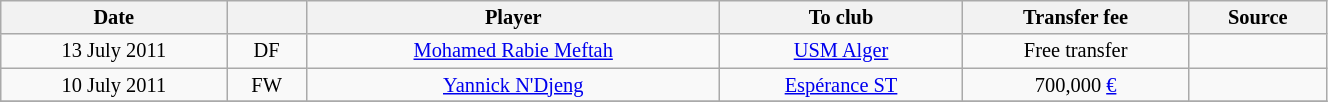<table class="wikitable sortable" style="width:70%; text-align:center; font-size:85%; text-align:centre;">
<tr>
<th>Date</th>
<th></th>
<th>Player</th>
<th>To club</th>
<th>Transfer fee</th>
<th>Source</th>
</tr>
<tr>
<td>13 July 2011</td>
<td>DF</td>
<td> <a href='#'>Mohamed Rabie Meftah</a></td>
<td> <a href='#'>USM Alger</a></td>
<td>Free transfer</td>
<td></td>
</tr>
<tr>
<td>10 July 2011</td>
<td>FW</td>
<td> <a href='#'>Yannick N'Djeng</a></td>
<td> <a href='#'>Espérance ST</a></td>
<td>700,000 <a href='#'>€</a></td>
<td></td>
</tr>
<tr>
</tr>
</table>
